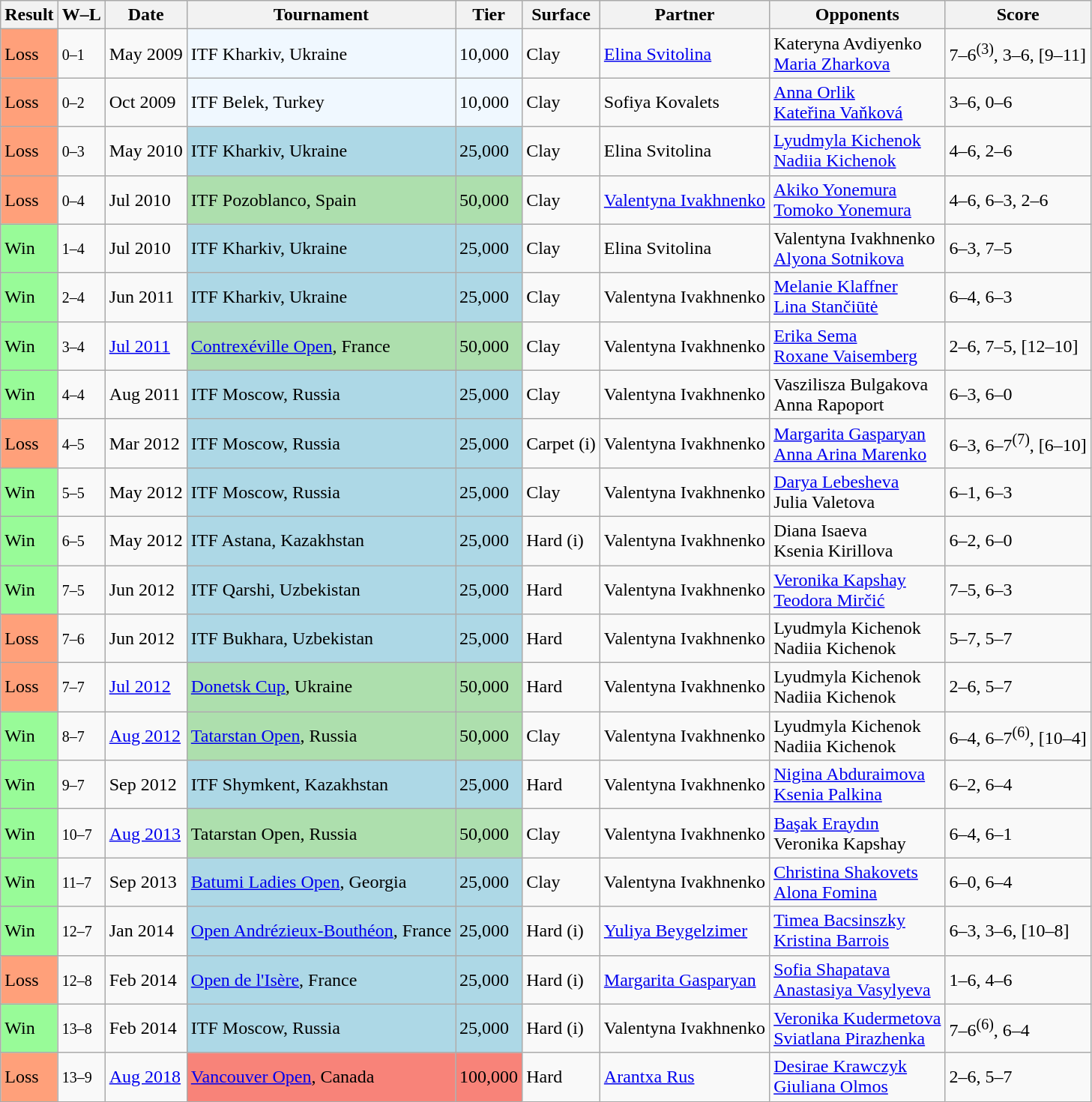<table class="sortable wikitable">
<tr>
<th>Result</th>
<th class="unsortable">W–L</th>
<th>Date</th>
<th>Tournament</th>
<th>Tier</th>
<th>Surface</th>
<th>Partner</th>
<th>Opponents</th>
<th class="unsortable">Score</th>
</tr>
<tr>
<td bgcolor="FFA07A">Loss</td>
<td><small>0–1</small></td>
<td>May 2009</td>
<td style="background:#f0f8ff;">ITF Kharkiv, Ukraine</td>
<td style="background:#f0f8ff;">10,000</td>
<td>Clay</td>
<td> <a href='#'>Elina Svitolina</a></td>
<td> Kateryna Avdiyenko <br>  <a href='#'>Maria Zharkova</a></td>
<td>7–6<sup>(3)</sup>, 3–6, [9–11]</td>
</tr>
<tr>
<td bgcolor="FFA07A">Loss</td>
<td><small>0–2</small></td>
<td>Oct 2009</td>
<td style="background:#f0f8ff;">ITF Belek, Turkey</td>
<td style="background:#f0f8ff;">10,000</td>
<td>Clay</td>
<td> Sofiya Kovalets</td>
<td> <a href='#'>Anna Orlik</a> <br>  <a href='#'>Kateřina Vaňková</a></td>
<td>3–6, 0–6</td>
</tr>
<tr>
<td bgcolor="FFA07A">Loss</td>
<td><small>0–3</small></td>
<td>May 2010</td>
<td style="background:lightblue;">ITF Kharkiv, Ukraine</td>
<td style="background:lightblue;">25,000</td>
<td>Clay</td>
<td> Elina Svitolina</td>
<td> <a href='#'>Lyudmyla Kichenok</a> <br>  <a href='#'>Nadiia Kichenok</a></td>
<td>4–6, 2–6</td>
</tr>
<tr>
<td bgcolor="FFA07A">Loss</td>
<td><small>0–4</small></td>
<td>Jul 2010</td>
<td style="background:#addfad;">ITF Pozoblanco, Spain</td>
<td style="background:#addfad;">50,000</td>
<td>Clay</td>
<td> <a href='#'>Valentyna Ivakhnenko</a></td>
<td> <a href='#'>Akiko Yonemura</a> <br>  <a href='#'>Tomoko Yonemura</a></td>
<td>4–6, 6–3, 2–6</td>
</tr>
<tr>
<td bgcolor="98FB98">Win</td>
<td><small>1–4</small></td>
<td>Jul 2010</td>
<td style="background:lightblue;">ITF Kharkiv, Ukraine</td>
<td style="background:lightblue;">25,000</td>
<td>Clay</td>
<td> Elina Svitolina</td>
<td> Valentyna Ivakhnenko <br>  <a href='#'>Alyona Sotnikova</a></td>
<td>6–3, 7–5</td>
</tr>
<tr>
<td bgcolor="98FB98">Win</td>
<td><small>2–4</small></td>
<td>Jun 2011</td>
<td style="background:lightblue;">ITF Kharkiv, Ukraine</td>
<td style="background:lightblue;">25,000</td>
<td>Clay</td>
<td> Valentyna Ivakhnenko</td>
<td> <a href='#'>Melanie Klaffner</a> <br>  <a href='#'>Lina Stančiūtė</a></td>
<td>6–4, 6–3</td>
</tr>
<tr>
<td bgcolor="98FB98">Win</td>
<td><small>3–4</small></td>
<td><a href='#'>Jul 2011</a></td>
<td style="background:#addfad;"><a href='#'>Contrexéville Open</a>, France</td>
<td style="background:#addfad;">50,000</td>
<td>Clay</td>
<td> Valentyna Ivakhnenko</td>
<td> <a href='#'>Erika Sema</a> <br>  <a href='#'>Roxane Vaisemberg</a></td>
<td>2–6, 7–5, [12–10]</td>
</tr>
<tr>
<td bgcolor="98FB98">Win</td>
<td><small>4–4</small></td>
<td>Aug 2011</td>
<td style="background:lightblue;">ITF Moscow, Russia</td>
<td style="background:lightblue;">25,000</td>
<td>Clay</td>
<td> Valentyna Ivakhnenko</td>
<td> Vaszilisza Bulgakova <br>  Anna Rapoport</td>
<td>6–3, 6–0</td>
</tr>
<tr>
<td bgcolor="FFA07A">Loss</td>
<td><small>4–5</small></td>
<td>Mar 2012</td>
<td style="background:lightblue;">ITF Moscow, Russia</td>
<td style="background:lightblue;">25,000</td>
<td>Carpet (i)</td>
<td> Valentyna Ivakhnenko</td>
<td> <a href='#'>Margarita Gasparyan</a> <br>  <a href='#'>Anna Arina Marenko</a></td>
<td>6–3, 6–7<sup>(7)</sup>, [6–10]</td>
</tr>
<tr>
<td bgcolor="98FB98">Win</td>
<td><small>5–5</small></td>
<td>May 2012</td>
<td style="background:lightblue;">ITF Moscow, Russia</td>
<td style="background:lightblue;">25,000</td>
<td>Clay</td>
<td> Valentyna Ivakhnenko</td>
<td> <a href='#'>Darya Lebesheva</a> <br>  Julia Valetova</td>
<td>6–1, 6–3</td>
</tr>
<tr>
<td bgcolor="98FB98">Win</td>
<td><small>6–5</small></td>
<td>May 2012</td>
<td style="background:lightblue;">ITF Astana, Kazakhstan</td>
<td style="background:lightblue;">25,000</td>
<td>Hard (i)</td>
<td> Valentyna Ivakhnenko</td>
<td> Diana Isaeva <br>  Ksenia Kirillova</td>
<td>6–2, 6–0</td>
</tr>
<tr>
<td bgcolor="98FB98">Win</td>
<td><small>7–5</small></td>
<td>Jun 2012</td>
<td style="background:lightblue;">ITF Qarshi, Uzbekistan</td>
<td style="background:lightblue;">25,000</td>
<td>Hard</td>
<td> Valentyna Ivakhnenko</td>
<td> <a href='#'>Veronika Kapshay</a> <br>  <a href='#'>Teodora Mirčić</a></td>
<td>7–5, 6–3</td>
</tr>
<tr>
<td bgcolor="FFA07A">Loss</td>
<td><small>7–6</small></td>
<td>Jun 2012</td>
<td style="background:lightblue;">ITF Bukhara, Uzbekistan</td>
<td style="background:lightblue;">25,000</td>
<td>Hard</td>
<td> Valentyna Ivakhnenko</td>
<td> Lyudmyla Kichenok <br>  Nadiia Kichenok</td>
<td>5–7, 5–7</td>
</tr>
<tr>
<td bgcolor="FFA07A">Loss</td>
<td><small>7–7</small></td>
<td><a href='#'>Jul 2012</a></td>
<td style="background:#addfad;"><a href='#'>Donetsk Cup</a>, Ukraine</td>
<td style="background:#addfad;">50,000</td>
<td>Hard</td>
<td> Valentyna Ivakhnenko</td>
<td> Lyudmyla Kichenok <br>  Nadiia Kichenok</td>
<td>2–6, 5–7</td>
</tr>
<tr>
<td bgcolor="98FB98">Win</td>
<td><small>8–7</small></td>
<td><a href='#'>Aug 2012</a></td>
<td style="background:#addfad;"><a href='#'>Tatarstan Open</a>, Russia</td>
<td style="background:#addfad;">50,000</td>
<td>Clay</td>
<td> Valentyna Ivakhnenko</td>
<td> Lyudmyla Kichenok <br>  Nadiia Kichenok</td>
<td>6–4, 6–7<sup>(6)</sup>, [10–4]</td>
</tr>
<tr>
<td bgcolor="98FB98">Win</td>
<td><small>9–7</small></td>
<td>Sep 2012</td>
<td style="background:lightblue;">ITF Shymkent, Kazakhstan</td>
<td style="background:lightblue;">25,000</td>
<td>Hard</td>
<td> Valentyna Ivakhnenko</td>
<td> <a href='#'>Nigina Abduraimova</a> <br>  <a href='#'>Ksenia Palkina</a></td>
<td>6–2, 6–4</td>
</tr>
<tr>
<td bgcolor="98FB98">Win</td>
<td><small>10–7</small></td>
<td><a href='#'>Aug 2013</a></td>
<td style="background:#addfad;">Tatarstan Open, Russia</td>
<td style="background:#addfad;">50,000</td>
<td>Clay</td>
<td> Valentyna Ivakhnenko</td>
<td> <a href='#'>Başak Eraydın</a> <br>  Veronika Kapshay</td>
<td>6–4, 6–1</td>
</tr>
<tr>
<td bgcolor="98FB98">Win</td>
<td><small>11–7</small></td>
<td>Sep 2013</td>
<td style="background:lightblue;"><a href='#'>Batumi Ladies Open</a>, Georgia</td>
<td style="background:lightblue;">25,000</td>
<td>Clay</td>
<td> Valentyna Ivakhnenko</td>
<td> <a href='#'>Christina Shakovets</a> <br>  <a href='#'>Alona Fomina</a></td>
<td>6–0, 6–4</td>
</tr>
<tr>
<td bgcolor="98FB98">Win</td>
<td><small>12–7</small></td>
<td>Jan 2014</td>
<td style="background:lightblue;"><a href='#'>Open Andrézieux-Bouthéon</a>, France</td>
<td style="background:lightblue;">25,000</td>
<td>Hard (i)</td>
<td> <a href='#'>Yuliya Beygelzimer</a></td>
<td> <a href='#'>Timea Bacsinszky</a> <br>  <a href='#'>Kristina Barrois</a></td>
<td>6–3, 3–6, [10–8]</td>
</tr>
<tr>
<td bgcolor="FFA07A">Loss</td>
<td><small>12–8</small></td>
<td>Feb 2014</td>
<td style="background:lightblue;"><a href='#'>Open de l'Isère</a>, France</td>
<td style="background:lightblue;">25,000</td>
<td>Hard (i)</td>
<td> <a href='#'>Margarita Gasparyan</a></td>
<td> <a href='#'>Sofia Shapatava</a> <br>  <a href='#'>Anastasiya Vasylyeva</a></td>
<td>1–6, 4–6</td>
</tr>
<tr>
<td bgcolor="98FB98">Win</td>
<td><small>13–8</small></td>
<td>Feb 2014</td>
<td style="background:lightblue;">ITF Moscow, Russia</td>
<td style="background:lightblue;">25,000</td>
<td>Hard (i)</td>
<td> Valentyna Ivakhnenko</td>
<td> <a href='#'>Veronika Kudermetova</a> <br>  <a href='#'>Sviatlana Pirazhenka</a></td>
<td>7–6<sup>(6)</sup>, 6–4</td>
</tr>
<tr>
<td bgcolor="FFA07A">Loss</td>
<td><small>13–9</small></td>
<td><a href='#'>Aug 2018</a></td>
<td style="background:#f88379;"><a href='#'>Vancouver Open</a>, Canada</td>
<td style="background:#f88379;">100,000</td>
<td>Hard</td>
<td> <a href='#'>Arantxa Rus</a></td>
<td> <a href='#'>Desirae Krawczyk</a> <br>  <a href='#'>Giuliana Olmos</a></td>
<td>2–6, 5–7</td>
</tr>
</table>
